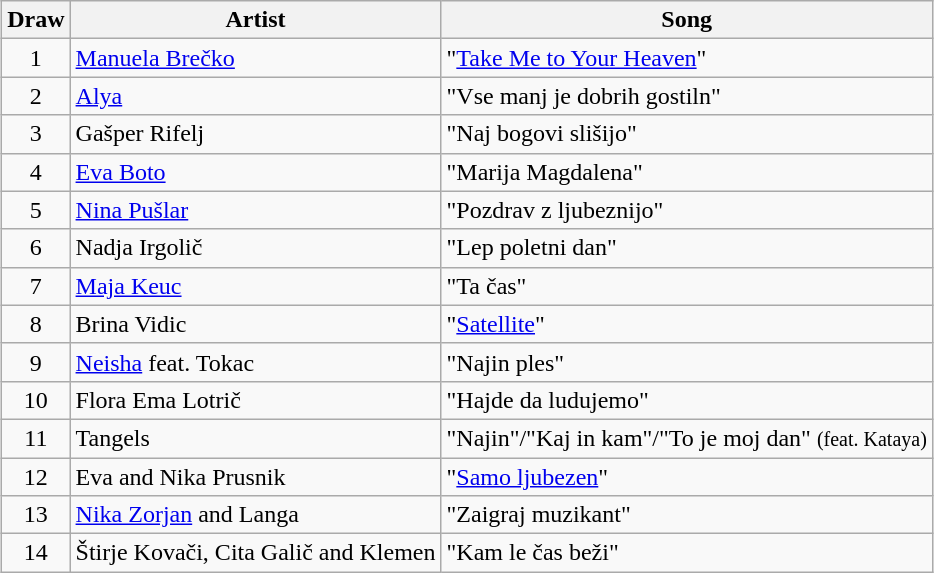<table class="sortable wikitable" style="margin: 1em auto 1em auto">
<tr>
<th>Draw</th>
<th>Artist</th>
<th>Song</th>
</tr>
<tr>
<td align="center">1</td>
<td><a href='#'>Manuela Brečko</a></td>
<td>"<a href='#'>Take Me to Your Heaven</a>"</td>
</tr>
<tr>
<td align="center">2</td>
<td><a href='#'>Alya</a></td>
<td>"Vse manj je dobrih gostiln"</td>
</tr>
<tr>
<td align="center">3</td>
<td>Gašper Rifelj</td>
<td>"Naj bogovi slišijo"</td>
</tr>
<tr>
<td align="center">4</td>
<td><a href='#'>Eva Boto</a></td>
<td>"Marija Magdalena"</td>
</tr>
<tr>
<td align="center">5</td>
<td><a href='#'>Nina Pušlar</a></td>
<td>"Pozdrav z ljubeznijo"</td>
</tr>
<tr>
<td align="center">6</td>
<td>Nadja Irgolič</td>
<td>"Lep poletni dan"</td>
</tr>
<tr>
<td align="center">7</td>
<td><a href='#'>Maja Keuc</a></td>
<td>"Ta čas"</td>
</tr>
<tr>
<td align="center">8</td>
<td>Brina Vidic</td>
<td>"<a href='#'>Satellite</a>"</td>
</tr>
<tr>
<td align="center">9</td>
<td><a href='#'>Neisha</a> feat. Tokac</td>
<td>"Najin ples"</td>
</tr>
<tr>
<td align="center">10</td>
<td>Flora Ema Lotrič</td>
<td>"Hajde da ludujemo"</td>
</tr>
<tr>
<td align="center">11</td>
<td>Tangels</td>
<td>"Najin"/"Kaj in kam"/"To je moj dan" <small>(feat. Kataya)</small></td>
</tr>
<tr>
<td align="center">12</td>
<td>Eva and Nika Prusnik</td>
<td>"<a href='#'>Samo ljubezen</a>"</td>
</tr>
<tr>
<td align="center">13</td>
<td><a href='#'>Nika Zorjan</a> and Langa</td>
<td>"Zaigraj muzikant"</td>
</tr>
<tr>
<td align="center">14</td>
<td>Štirje Kovači, Cita Galič and Klemen</td>
<td>"Kam le čas beži"</td>
</tr>
</table>
